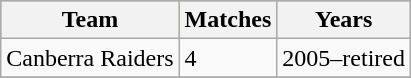<table class="wikitable">
<tr bgcolor=#bdb76b>
<th>Team</th>
<th>Matches</th>
<th>Years</th>
</tr>
<tr>
<td>Canberra Raiders</td>
<td>4</td>
<td>2005–retired</td>
</tr>
<tr>
</tr>
</table>
